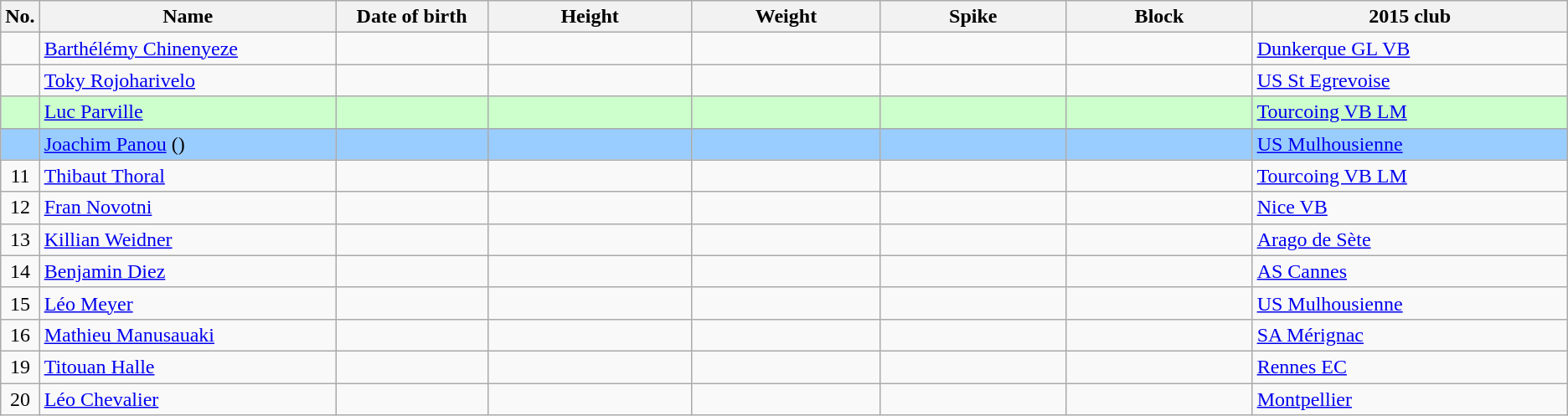<table class="wikitable sortable" style="text-align:center;">
<tr>
<th>No.</th>
<th style="width:16em">Name</th>
<th style="width:8em">Date of birth</th>
<th style="width:11em">Height</th>
<th style="width:10em">Weight</th>
<th style="width:10em">Spike</th>
<th style="width:10em">Block</th>
<th style="width:17em">2015 club</th>
</tr>
<tr>
<td></td>
<td align=left><a href='#'>Barthélémy Chinenyeze</a></td>
<td align=right></td>
<td></td>
<td></td>
<td></td>
<td></td>
<td align=left> <a href='#'>Dunkerque GL VB</a></td>
</tr>
<tr>
<td></td>
<td align=left><a href='#'>Toky Rojoharivelo</a></td>
<td align=right></td>
<td></td>
<td></td>
<td></td>
<td></td>
<td align=left> <a href='#'>US St Egrevoise</a></td>
</tr>
<tr bgcolor=#ccffcc>
<td></td>
<td align=left><a href='#'>Luc Parville</a></td>
<td align=right></td>
<td></td>
<td></td>
<td></td>
<td></td>
<td align=left> <a href='#'>Tourcoing VB LM</a></td>
</tr>
<tr bgcolor=#9acdff>
<td></td>
<td align=left><a href='#'>Joachim Panou</a> ()</td>
<td align=right></td>
<td></td>
<td></td>
<td></td>
<td></td>
<td align=left> <a href='#'>US Mulhousienne</a></td>
</tr>
<tr>
<td>11</td>
<td align=left><a href='#'>Thibaut Thoral</a></td>
<td align=right></td>
<td></td>
<td></td>
<td></td>
<td></td>
<td align=left> <a href='#'>Tourcoing VB LM</a></td>
</tr>
<tr>
<td>12</td>
<td align=left><a href='#'>Fran Novotni</a></td>
<td align=right></td>
<td></td>
<td></td>
<td></td>
<td></td>
<td align=left> <a href='#'>Nice VB</a></td>
</tr>
<tr>
<td>13</td>
<td align=left><a href='#'>Killian Weidner</a></td>
<td align=right></td>
<td></td>
<td></td>
<td></td>
<td></td>
<td align=left> <a href='#'>Arago de Sète</a></td>
</tr>
<tr>
<td>14</td>
<td align=left><a href='#'>Benjamin Diez</a></td>
<td align=right></td>
<td></td>
<td></td>
<td></td>
<td></td>
<td align=left> <a href='#'>AS Cannes</a></td>
</tr>
<tr>
<td>15</td>
<td align=left><a href='#'>Léo Meyer</a></td>
<td align=right></td>
<td></td>
<td></td>
<td></td>
<td></td>
<td align=left> <a href='#'>US Mulhousienne</a></td>
</tr>
<tr>
<td>16</td>
<td align=left><a href='#'>Mathieu Manusauaki</a></td>
<td align=right></td>
<td></td>
<td></td>
<td></td>
<td></td>
<td align=left> <a href='#'>SA Mérignac</a></td>
</tr>
<tr>
<td>19</td>
<td align=left><a href='#'>Titouan Halle</a></td>
<td align=right></td>
<td></td>
<td></td>
<td></td>
<td></td>
<td align=left> <a href='#'>Rennes EC</a></td>
</tr>
<tr>
<td>20</td>
<td align=left><a href='#'>Léo Chevalier</a></td>
<td align=right></td>
<td></td>
<td></td>
<td></td>
<td></td>
<td align=left> <a href='#'>Montpellier</a></td>
</tr>
</table>
